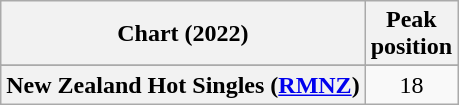<table class="wikitable sortable plainrowheaders" style="text-align:center">
<tr>
<th scope="col">Chart (2022)</th>
<th scope="col">Peak<br>position</th>
</tr>
<tr>
</tr>
<tr>
<th scope="row">New Zealand Hot Singles (<a href='#'>RMNZ</a>)</th>
<td>18</td>
</tr>
</table>
